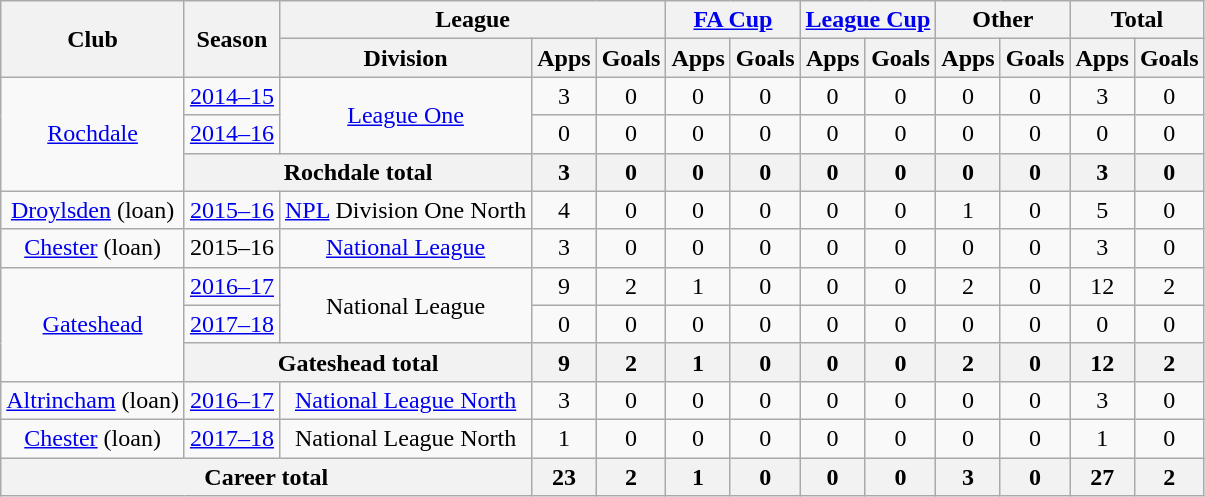<table class="wikitable" style="text-align: center">
<tr>
<th rowspan="2">Club</th>
<th rowspan="2">Season</th>
<th colspan="3">League</th>
<th colspan="2"><a href='#'>FA Cup</a></th>
<th colspan="2"><a href='#'>League Cup</a></th>
<th colspan="2">Other</th>
<th colspan="2">Total</th>
</tr>
<tr>
<th>Division</th>
<th>Apps</th>
<th>Goals</th>
<th>Apps</th>
<th>Goals</th>
<th>Apps</th>
<th>Goals</th>
<th>Apps</th>
<th>Goals</th>
<th>Apps</th>
<th>Goals</th>
</tr>
<tr>
<td rowspan="3"><a href='#'>Rochdale</a></td>
<td><a href='#'>2014–15</a></td>
<td rowspan="2"><a href='#'>League One</a></td>
<td>3</td>
<td>0</td>
<td>0</td>
<td>0</td>
<td>0</td>
<td>0</td>
<td>0</td>
<td>0</td>
<td>3</td>
<td>0</td>
</tr>
<tr>
<td><a href='#'>2014–16</a></td>
<td>0</td>
<td>0</td>
<td>0</td>
<td>0</td>
<td>0</td>
<td>0</td>
<td>0</td>
<td>0</td>
<td>0</td>
<td>0</td>
</tr>
<tr>
<th colspan="2">Rochdale total</th>
<th>3</th>
<th>0</th>
<th>0</th>
<th>0</th>
<th>0</th>
<th>0</th>
<th>0</th>
<th>0</th>
<th>3</th>
<th>0</th>
</tr>
<tr>
<td><a href='#'>Droylsden</a> (loan)</td>
<td><a href='#'>2015–16</a></td>
<td><a href='#'>NPL</a> Division One North</td>
<td>4</td>
<td>0</td>
<td>0</td>
<td>0</td>
<td>0</td>
<td>0</td>
<td>1</td>
<td>0</td>
<td>5</td>
<td>0</td>
</tr>
<tr>
<td><a href='#'>Chester</a> (loan)</td>
<td>2015–16</td>
<td><a href='#'>National League</a></td>
<td>3</td>
<td>0</td>
<td>0</td>
<td>0</td>
<td>0</td>
<td>0</td>
<td>0</td>
<td>0</td>
<td>3</td>
<td>0</td>
</tr>
<tr>
<td rowspan="3"><a href='#'>Gateshead</a></td>
<td><a href='#'>2016–17</a></td>
<td rowspan="2">National League</td>
<td>9</td>
<td>2</td>
<td>1</td>
<td>0</td>
<td>0</td>
<td>0</td>
<td>2</td>
<td>0</td>
<td>12</td>
<td>2</td>
</tr>
<tr>
<td><a href='#'>2017–18</a></td>
<td>0</td>
<td>0</td>
<td>0</td>
<td>0</td>
<td>0</td>
<td>0</td>
<td>0</td>
<td>0</td>
<td>0</td>
<td>0</td>
</tr>
<tr>
<th colspan="2">Gateshead total</th>
<th>9</th>
<th>2</th>
<th>1</th>
<th>0</th>
<th>0</th>
<th>0</th>
<th>2</th>
<th>0</th>
<th>12</th>
<th>2</th>
</tr>
<tr>
<td><a href='#'>Altrincham</a> (loan)</td>
<td><a href='#'>2016–17</a></td>
<td><a href='#'>National League North</a></td>
<td>3</td>
<td>0</td>
<td>0</td>
<td>0</td>
<td>0</td>
<td>0</td>
<td>0</td>
<td>0</td>
<td>3</td>
<td>0</td>
</tr>
<tr>
<td><a href='#'>Chester</a> (loan)</td>
<td><a href='#'>2017–18</a></td>
<td>National League North</td>
<td>1</td>
<td>0</td>
<td>0</td>
<td>0</td>
<td>0</td>
<td>0</td>
<td>0</td>
<td>0</td>
<td>1</td>
<td>0</td>
</tr>
<tr>
<th colspan="3">Career total</th>
<th>23</th>
<th>2</th>
<th>1</th>
<th>0</th>
<th>0</th>
<th>0</th>
<th>3</th>
<th>0</th>
<th>27</th>
<th>2</th>
</tr>
</table>
